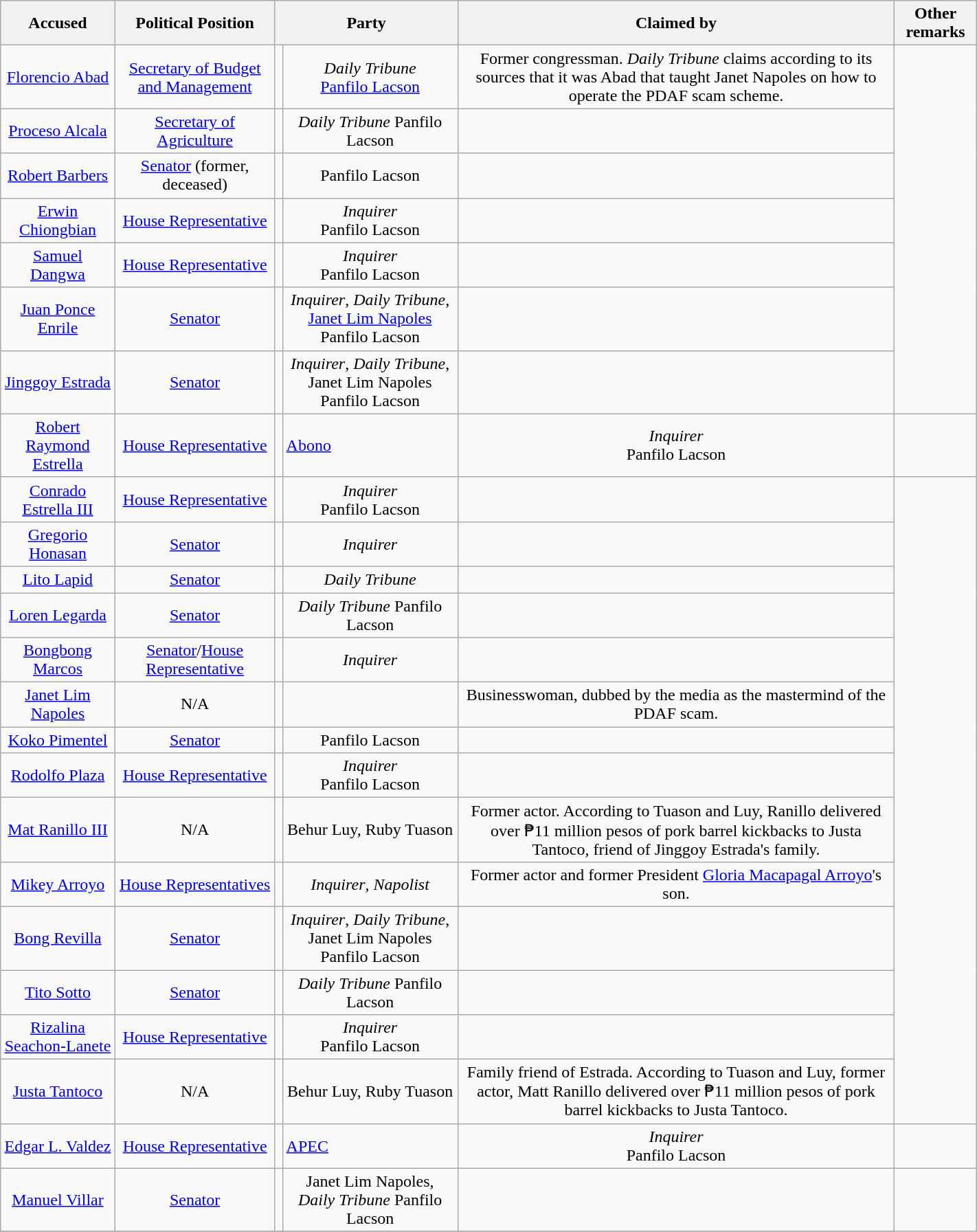<table width=75% class="wikitable sortable" style="text-align:center;">
<tr>
<th>Accused</th>
<th>Political Position</th>
<th colspan=2>Party</th>
<th>Claimed by</th>
<th>Other remarks</th>
</tr>
<tr>
<td><a href='#'>Florencio Abad</a></td>
<td><a href='#'>Secretary of Budget and Management</a></td>
<td></td>
<td><em>Daily Tribune</em><br><a href='#'>Panfilo Lacson</a></td>
<td>Former congressman. <em>Daily Tribune</em> claims according to its sources that it was Abad that taught Janet Napoles on how to operate the PDAF scam scheme.</td>
</tr>
<tr>
<td><a href='#'>Proceso Alcala</a></td>
<td><a href='#'>Secretary of Agriculture</a></td>
<td></td>
<td><em>Daily Tribune</em> Panfilo Lacson</td>
<td></td>
</tr>
<tr>
<td><a href='#'>Robert Barbers</a></td>
<td><a href='#'>Senator</a> (former, deceased)</td>
<td></td>
<td>Panfilo Lacson</td>
<td></td>
</tr>
<tr>
<td><a href='#'>Erwin Chiongbian</a></td>
<td><a href='#'>House Representative</a></td>
<td></td>
<td><em>Inquirer</em><br>Panfilo Lacson</td>
<td></td>
</tr>
<tr>
<td><a href='#'>Samuel Dangwa</a></td>
<td><a href='#'>House Representative</a></td>
<td></td>
<td><em>Inquirer</em><br>Panfilo Lacson</td>
<td></td>
</tr>
<tr>
<td><a href='#'>Juan Ponce Enrile</a></td>
<td><a href='#'>Senator</a></td>
<td></td>
<td><em>Inquirer</em>, <em>Daily Tribune</em>, <a href='#'>Janet Lim Napoles</a> Panfilo Lacson</td>
<td></td>
</tr>
<tr>
<td><a href='#'>Jinggoy Estrada</a></td>
<td><a href='#'>Senator</a></td>
<td></td>
<td><em>Inquirer</em>, <em>Daily Tribune</em>, Janet Lim Napoles Panfilo Lacson</td>
<td></td>
</tr>
<tr>
<td><a href='#'>Robert Raymond Estrella</a></td>
<td><a href='#'>House Representative</a></td>
<td></td>
<td align=left><a href='#'>Abono</a></td>
<td><em>Inquirer</em><br>Panfilo Lacson</td>
<td></td>
</tr>
<tr>
<td><a href='#'>Conrado Estrella III</a></td>
<td><a href='#'>House Representative</a></td>
<td></td>
<td><em>Inquirer</em><br>Panfilo Lacson</td>
<td></td>
</tr>
<tr>
<td><a href='#'>Gregorio Honasan</a></td>
<td><a href='#'>Senator</a></td>
<td></td>
<td><em>Inquirer</em></td>
<td></td>
</tr>
<tr>
<td><a href='#'>Lito Lapid</a></td>
<td><a href='#'>Senator</a></td>
<td></td>
<td><em>Daily Tribune</em></td>
<td></td>
</tr>
<tr>
<td><a href='#'>Loren Legarda</a></td>
<td><a href='#'>Senator</a></td>
<td></td>
<td><em>Daily Tribune</em> Panfilo Lacson</td>
<td></td>
</tr>
<tr>
<td><a href='#'>Bongbong Marcos</a></td>
<td><a href='#'>Senator</a>/<a href='#'>House Representative</a></td>
<td></td>
<td><em>Inquirer</em></td>
<td></td>
</tr>
<tr>
<td><a href='#'>Janet Lim Napoles</a></td>
<td>N/A</td>
<td></td>
<td></td>
<td>Businesswoman, dubbed by the media as the mastermind of the PDAF scam.</td>
</tr>
<tr>
<td><a href='#'>Koko Pimentel</a></td>
<td><a href='#'>Senator</a></td>
<td></td>
<td>Panfilo Lacson</td>
<td></td>
</tr>
<tr>
<td><a href='#'>Rodolfo Plaza</a></td>
<td><a href='#'>House Representative</a></td>
<td></td>
<td><em>Inquirer</em><br>Panfilo Lacson</td>
<td></td>
</tr>
<tr>
<td><a href='#'>Mat Ranillo III</a></td>
<td>N/A</td>
<td></td>
<td>Behur Luy, Ruby Tuason</td>
<td>Former actor. According to Tuason and Luy, Ranillo delivered over ₱11 million pesos of pork barrel kickbacks to Justa Tantoco, friend of Jinggoy Estrada's family.</td>
</tr>
<tr>
<td><a href='#'>Mikey Arroyo</a></td>
<td><a href='#'>House Representatives</a></td>
<td></td>
<td><em>Inquirer</em>, <em>Napolist</em></td>
<td>Former actor and former President <a href='#'>Gloria Macapagal Arroyo</a>'s son.</td>
</tr>
<tr>
<td><a href='#'>Bong Revilla</a></td>
<td><a href='#'>Senator</a></td>
<td></td>
<td><em>Inquirer</em>, <em>Daily Tribune</em>, Janet Lim Napoles Panfilo Lacson</td>
<td></td>
</tr>
<tr>
<td><a href='#'>Tito Sotto</a></td>
<td><a href='#'>Senator</a></td>
<td></td>
<td><em>Daily Tribune</em> Panfilo Lacson</td>
<td></td>
</tr>
<tr>
<td><a href='#'>Rizalina Seachon-Lanete</a></td>
<td><a href='#'>House Representative</a></td>
<td></td>
<td><em>Inquirer</em><br>Panfilo Lacson</td>
<td></td>
</tr>
<tr>
<td><a href='#'>Justa Tantoco</a></td>
<td>N/A</td>
<td></td>
<td>Behur Luy, Ruby Tuason</td>
<td>Family friend of Estrada. According to Tuason and Luy, former actor, Matt Ranillo delivered over ₱11 million pesos of pork barrel kickbacks to Justa Tantoco.</td>
</tr>
<tr>
<td><a href='#'>Edgar L. Valdez</a></td>
<td><a href='#'>House Representative</a></td>
<td></td>
<td align=left><a href='#'>APEC</a></td>
<td><em>Inquirer</em><br>Panfilo Lacson</td>
<td></td>
</tr>
<tr>
<td><a href='#'>Manuel Villar</a></td>
<td><a href='#'>Senator</a></td>
<td></td>
<td>Janet Lim Napoles, <em>Daily Tribune</em> Panfilo Lacson</td>
<td></td>
</tr>
<tr>
</tr>
</table>
